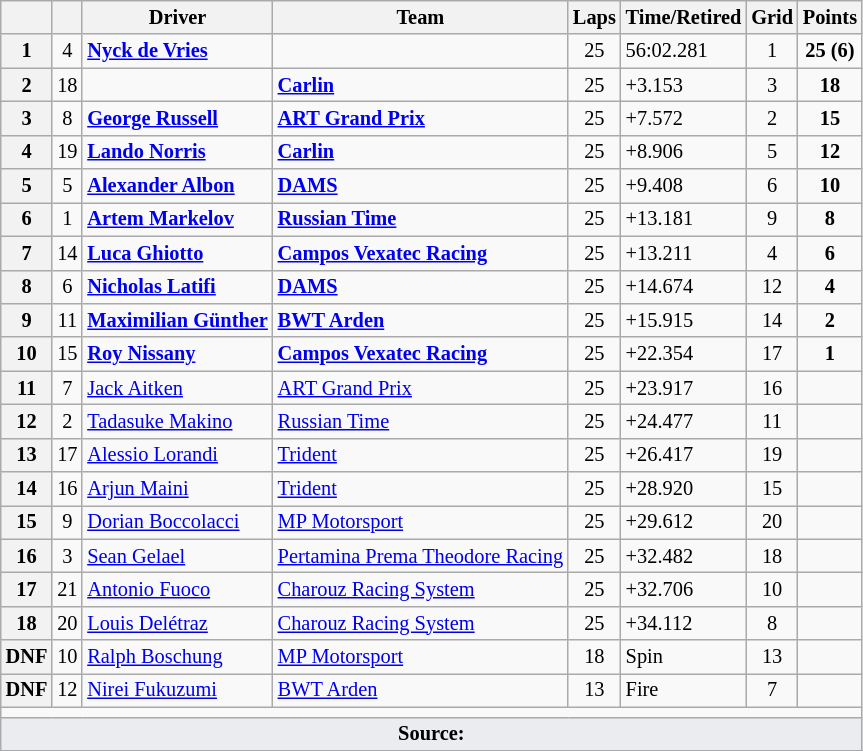<table class="wikitable" style="font-size: 85%;">
<tr>
<th></th>
<th></th>
<th>Driver</th>
<th>Team</th>
<th>Laps</th>
<th>Time/Retired</th>
<th>Grid</th>
<th>Points</th>
</tr>
<tr>
<th>1</th>
<td align="center">4</td>
<td> <strong><a href='#'>Nyck de Vries</a></strong></td>
<td><strong></strong></td>
<td align="center">25</td>
<td>56:02.281</td>
<td align="center">1</td>
<td align="center"><strong>25 (6)</strong></td>
</tr>
<tr>
<th>2</th>
<td align="center">18</td>
<td></td>
<td><strong><a href='#'>Carlin</a></strong></td>
<td align="center">25</td>
<td>+3.153</td>
<td align="center">3</td>
<td align="center"><strong>18</strong></td>
</tr>
<tr>
<th>3</th>
<td align="center">8</td>
<td> <strong><a href='#'>George Russell</a></strong></td>
<td><strong><a href='#'>ART Grand Prix</a></strong></td>
<td align="center">25</td>
<td>+7.572</td>
<td align="center">2</td>
<td align="center"><strong>15</strong></td>
</tr>
<tr>
<th>4</th>
<td align="center">19</td>
<td> <strong><a href='#'>Lando Norris</a></strong></td>
<td><strong><a href='#'>Carlin</a></strong></td>
<td align="center">25</td>
<td>+8.906</td>
<td align="center">5</td>
<td align="center"><strong>12</strong></td>
</tr>
<tr>
<th>5</th>
<td align="center">5</td>
<td> <strong><a href='#'>Alexander Albon</a></strong></td>
<td><strong><a href='#'>DAMS</a></strong></td>
<td align="center">25</td>
<td>+9.408</td>
<td align="center">6</td>
<td align="center"><strong>10</strong></td>
</tr>
<tr>
<th>6</th>
<td align="center">1</td>
<td> <strong><a href='#'>Artem Markelov</a></strong></td>
<td><strong><a href='#'>Russian Time</a></strong></td>
<td align="center">25</td>
<td>+13.181</td>
<td align="center">9</td>
<td align="center"><strong>8</strong></td>
</tr>
<tr>
<th>7</th>
<td align="center">14</td>
<td> <strong><a href='#'>Luca Ghiotto</a></strong></td>
<td><strong><a href='#'>Campos Vexatec Racing</a></strong></td>
<td align="center">25</td>
<td>+13.211</td>
<td align="center">4</td>
<td align="center"><strong>6</strong></td>
</tr>
<tr>
<th>8</th>
<td align="center">6</td>
<td> <strong><a href='#'>Nicholas Latifi</a></strong></td>
<td><strong><a href='#'>DAMS</a></strong></td>
<td align="center">25</td>
<td>+14.674</td>
<td align="center">12</td>
<td align="center"><strong>4</strong></td>
</tr>
<tr>
<th>9</th>
<td align="center">11</td>
<td> <strong><a href='#'>Maximilian Günther</a></strong></td>
<td><strong><a href='#'>BWT Arden</a></strong></td>
<td align="center">25</td>
<td>+15.915</td>
<td align="center">14</td>
<td align="center"><strong>2</strong></td>
</tr>
<tr>
<th>10</th>
<td align="center">15</td>
<td> <strong><a href='#'>Roy Nissany</a></strong></td>
<td><strong><a href='#'>Campos Vexatec Racing</a></strong></td>
<td align="center">25</td>
<td>+22.354</td>
<td align="center">17</td>
<td align="center"><strong>1</strong></td>
</tr>
<tr>
<th>11</th>
<td align="center">7</td>
<td> <a href='#'>Jack Aitken</a></td>
<td><a href='#'>ART Grand Prix</a></td>
<td align="center">25</td>
<td>+23.917</td>
<td align="center">16</td>
<td align="center"></td>
</tr>
<tr>
<th>12</th>
<td align="center">2</td>
<td> <a href='#'>Tadasuke Makino</a></td>
<td><a href='#'>Russian Time</a></td>
<td align="center">25</td>
<td>+24.477</td>
<td align="center">11</td>
<td align="center"></td>
</tr>
<tr>
<th>13</th>
<td align="center">17</td>
<td> <a href='#'>Alessio Lorandi</a></td>
<td><a href='#'>Trident</a></td>
<td align="center">25</td>
<td>+26.417</td>
<td align="center">19</td>
<td align="center"></td>
</tr>
<tr>
<th>14</th>
<td align="center">16</td>
<td> <a href='#'>Arjun Maini</a></td>
<td><a href='#'>Trident</a></td>
<td align="center">25</td>
<td>+28.920</td>
<td align="center">15</td>
<td align="center"></td>
</tr>
<tr>
<th>15</th>
<td align="center">9</td>
<td> <a href='#'>Dorian Boccolacci</a></td>
<td><a href='#'>MP Motorsport</a></td>
<td align="center">25</td>
<td>+29.612</td>
<td align="center">20</td>
<td align="center"></td>
</tr>
<tr>
<th>16</th>
<td align="center">3</td>
<td> <a href='#'>Sean Gelael</a></td>
<td><a href='#'>Pertamina Prema Theodore Racing</a></td>
<td align="center">25</td>
<td>+32.482</td>
<td align="center">18</td>
<td align="center"></td>
</tr>
<tr>
<th>17</th>
<td align="center">21</td>
<td> <a href='#'>Antonio Fuoco</a></td>
<td><a href='#'>Charouz Racing System</a></td>
<td align="center">25</td>
<td>+32.706</td>
<td align="center">10</td>
<td align="center"></td>
</tr>
<tr>
<th>18</th>
<td align="center">20</td>
<td> <a href='#'>Louis Delétraz</a></td>
<td><a href='#'>Charouz Racing System</a></td>
<td align="center">25</td>
<td>+34.112</td>
<td align="center">8</td>
<td align="center"></td>
</tr>
<tr>
<th>DNF</th>
<td align="center">10</td>
<td> <a href='#'>Ralph Boschung</a></td>
<td><a href='#'>MP Motorsport</a></td>
<td align="center">18</td>
<td>Spin</td>
<td align="center">13</td>
<td align="center"></td>
</tr>
<tr>
<th>DNF</th>
<td align="center">12</td>
<td> <a href='#'>Nirei Fukuzumi</a></td>
<td><a href='#'>BWT Arden</a></td>
<td align="center">13</td>
<td>Fire</td>
<td align="center">7</td>
<td align="center"></td>
</tr>
<tr>
<td colspan="8" align="center"></td>
</tr>
<tr>
<td style="background:#eaecf0; text-align:center;" colspan="8"><strong>Source:</strong></td>
</tr>
<tr>
</tr>
</table>
